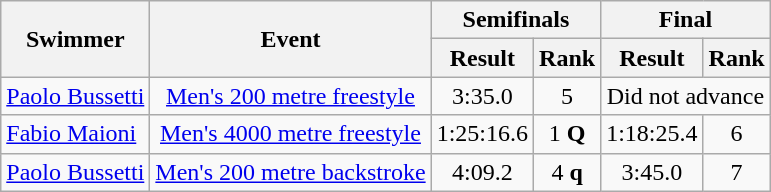<table class=wikitable>
<tr>
<th rowspan=2>Swimmer</th>
<th rowspan=2>Event</th>
<th colspan=2>Semifinals</th>
<th colspan=2>Final</th>
</tr>
<tr>
<th>Result</th>
<th>Rank</th>
<th>Result</th>
<th>Rank</th>
</tr>
<tr align=center>
<td align=left><a href='#'>Paolo Bussetti</a></td>
<td><a href='#'>Men's 200 metre freestyle</a></td>
<td>3:35.0</td>
<td>5</td>
<td colspan=2>Did not advance</td>
</tr>
<tr align=center>
<td align=left><a href='#'>Fabio Maioni</a></td>
<td><a href='#'>Men's 4000 metre freestyle</a></td>
<td>1:25:16.6</td>
<td>1 <strong>Q</strong></td>
<td>1:18:25.4</td>
<td>6</td>
</tr>
<tr align=center>
<td align=left><a href='#'>Paolo Bussetti</a></td>
<td><a href='#'>Men's 200 metre backstroke</a></td>
<td>4:09.2</td>
<td>4 <strong>q</strong></td>
<td>3:45.0</td>
<td>7</td>
</tr>
</table>
